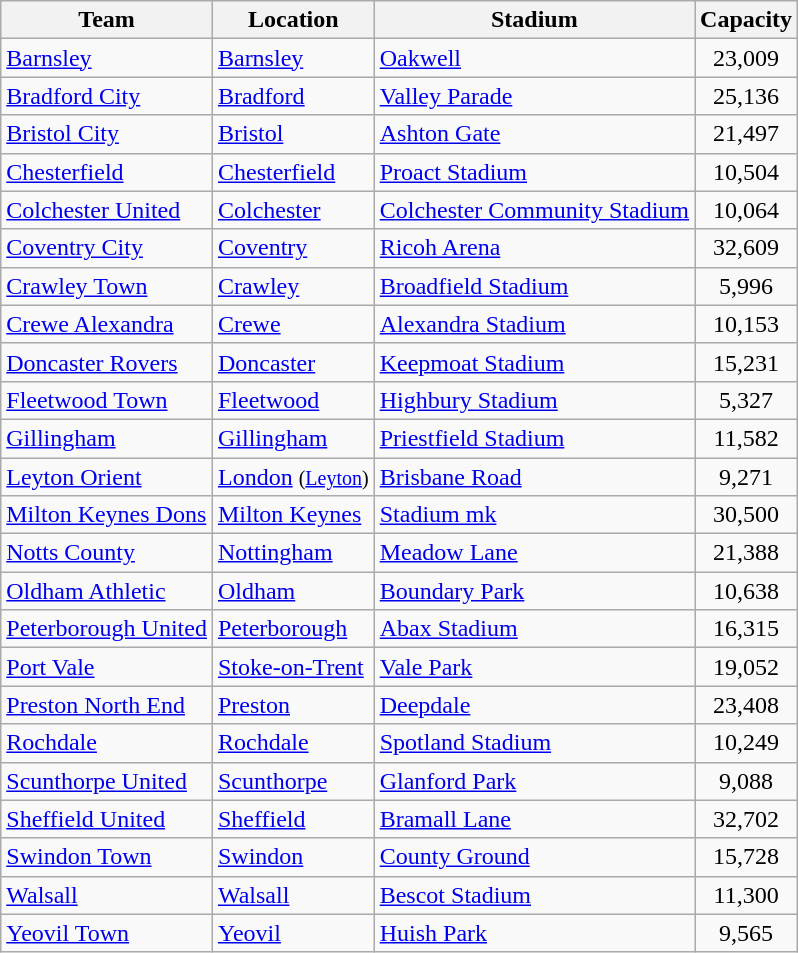<table class="wikitable sortable">
<tr>
<th>Team</th>
<th>Location</th>
<th>Stadium</th>
<th>Capacity</th>
</tr>
<tr>
<td><a href='#'>Barnsley</a></td>
<td><a href='#'>Barnsley</a></td>
<td><a href='#'>Oakwell</a></td>
<td style="text-align:center;">23,009</td>
</tr>
<tr>
<td><a href='#'>Bradford City</a></td>
<td><a href='#'>Bradford</a></td>
<td><a href='#'>Valley Parade</a></td>
<td style="text-align:center;">25,136</td>
</tr>
<tr>
<td><a href='#'>Bristol City</a></td>
<td><a href='#'>Bristol</a></td>
<td><a href='#'>Ashton Gate</a></td>
<td style="text-align:center;">21,497</td>
</tr>
<tr>
<td><a href='#'>Chesterfield</a></td>
<td><a href='#'>Chesterfield</a></td>
<td><a href='#'>Proact Stadium</a></td>
<td style="text-align:center;">10,504</td>
</tr>
<tr>
<td><a href='#'>Colchester United</a></td>
<td><a href='#'>Colchester</a></td>
<td><a href='#'>Colchester Community Stadium</a></td>
<td style="text-align:center;">10,064</td>
</tr>
<tr>
<td><a href='#'>Coventry City</a></td>
<td><a href='#'>Coventry</a></td>
<td><a href='#'>Ricoh Arena</a></td>
<td style="text-align:center;">32,609</td>
</tr>
<tr>
<td><a href='#'>Crawley Town</a></td>
<td><a href='#'>Crawley</a></td>
<td><a href='#'>Broadfield Stadium</a></td>
<td style="text-align:center;">5,996</td>
</tr>
<tr>
<td><a href='#'>Crewe Alexandra</a></td>
<td><a href='#'>Crewe</a></td>
<td><a href='#'>Alexandra Stadium</a></td>
<td align="center">10,153</td>
</tr>
<tr>
<td><a href='#'>Doncaster Rovers</a></td>
<td><a href='#'>Doncaster</a></td>
<td><a href='#'>Keepmoat Stadium</a></td>
<td style="text-align:center;">15,231</td>
</tr>
<tr>
<td><a href='#'>Fleetwood Town</a></td>
<td><a href='#'>Fleetwood</a></td>
<td><a href='#'>Highbury Stadium</a></td>
<td style="text-align:center;">5,327</td>
</tr>
<tr>
<td><a href='#'>Gillingham</a></td>
<td><a href='#'>Gillingham</a></td>
<td><a href='#'>Priestfield Stadium</a></td>
<td align="center">11,582</td>
</tr>
<tr>
<td><a href='#'>Leyton Orient</a></td>
<td><a href='#'>London</a> <small>(<a href='#'>Leyton</a>)</small></td>
<td><a href='#'>Brisbane Road</a></td>
<td style="text-align:center;">9,271</td>
</tr>
<tr>
<td><a href='#'>Milton Keynes Dons</a></td>
<td><a href='#'>Milton Keynes</a></td>
<td><a href='#'>Stadium mk</a></td>
<td style="text-align:center;">30,500</td>
</tr>
<tr>
<td><a href='#'>Notts County</a></td>
<td><a href='#'>Nottingham</a></td>
<td><a href='#'>Meadow Lane</a></td>
<td style="text-align:center;">21,388</td>
</tr>
<tr>
<td><a href='#'>Oldham Athletic</a></td>
<td><a href='#'>Oldham</a></td>
<td><a href='#'>Boundary Park</a></td>
<td style="text-align:center;">10,638</td>
</tr>
<tr>
<td><a href='#'>Peterborough United</a></td>
<td><a href='#'>Peterborough</a></td>
<td><a href='#'>Abax Stadium</a></td>
<td style="text-align:center;">16,315</td>
</tr>
<tr>
<td><a href='#'>Port Vale</a></td>
<td><a href='#'>Stoke-on-Trent</a></td>
<td><a href='#'>Vale Park</a></td>
<td align="center">19,052</td>
</tr>
<tr>
<td><a href='#'>Preston North End</a></td>
<td><a href='#'>Preston</a></td>
<td><a href='#'>Deepdale</a></td>
<td style="text-align:center;">23,408</td>
</tr>
<tr>
<td><a href='#'>Rochdale</a></td>
<td><a href='#'>Rochdale</a></td>
<td><a href='#'>Spotland Stadium</a></td>
<td align="center">10,249</td>
</tr>
<tr>
<td><a href='#'>Scunthorpe United</a></td>
<td><a href='#'>Scunthorpe</a></td>
<td><a href='#'>Glanford Park</a></td>
<td style="text-align:center;">9,088</td>
</tr>
<tr>
<td><a href='#'>Sheffield United</a></td>
<td><a href='#'>Sheffield</a></td>
<td><a href='#'>Bramall Lane</a></td>
<td align="center">32,702</td>
</tr>
<tr>
<td><a href='#'>Swindon Town</a></td>
<td><a href='#'>Swindon</a></td>
<td><a href='#'>County Ground</a></td>
<td align="center">15,728</td>
</tr>
<tr>
<td><a href='#'>Walsall</a></td>
<td><a href='#'>Walsall</a></td>
<td><a href='#'>Bescot Stadium</a></td>
<td style="text-align:center;">11,300</td>
</tr>
<tr>
<td><a href='#'>Yeovil Town</a></td>
<td><a href='#'>Yeovil</a></td>
<td><a href='#'>Huish Park</a></td>
<td style="text-align:center;">9,565</td>
</tr>
</table>
